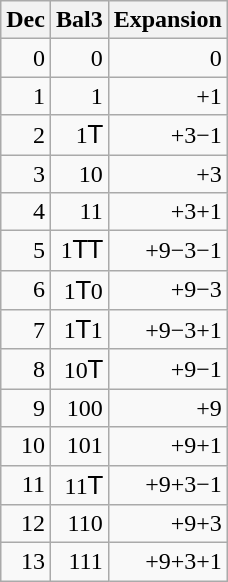<table class="wikitable" style="border: none; text-align:right">
<tr>
<th>Dec</th>
<th>Bal3</th>
<th>Expansion</th>
</tr>
<tr>
<td>0</td>
<td>0</td>
<td>0</td>
</tr>
<tr>
<td>1</td>
<td>1</td>
<td>+1</td>
</tr>
<tr>
<td>2</td>
<td>1𝖳</td>
<td>+3−1</td>
</tr>
<tr>
<td>3</td>
<td>10</td>
<td>+3</td>
</tr>
<tr>
<td>4</td>
<td>11</td>
<td>+3+1</td>
</tr>
<tr>
<td>5</td>
<td>1𝖳𝖳</td>
<td>+9−3−1</td>
</tr>
<tr>
<td>6</td>
<td>1𝖳0</td>
<td>+9−3</td>
</tr>
<tr>
<td>7</td>
<td>1𝖳1</td>
<td>+9−3+1</td>
</tr>
<tr>
<td>8</td>
<td>10𝖳</td>
<td>+9−1</td>
</tr>
<tr>
<td>9</td>
<td>100</td>
<td>+9</td>
</tr>
<tr>
<td>10</td>
<td>101</td>
<td>+9+1</td>
</tr>
<tr>
<td>11</td>
<td>11𝖳</td>
<td>+9+3−1</td>
</tr>
<tr>
<td>12</td>
<td>110</td>
<td>+9+3</td>
</tr>
<tr>
<td>13</td>
<td>111</td>
<td>+9+3+1</td>
</tr>
</table>
